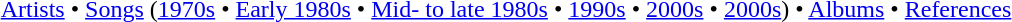<table border="0" align="center" class="toccolours">
<tr>
<th></th>
</tr>
<tr>
<td align="center"><a href='#'>Artists</a> • <a href='#'>Songs</a> (<a href='#'>1970s</a> • <a href='#'>Early 1980s</a> • <a href='#'>Mid- to late 1980s</a> • <a href='#'>1990s</a> • <a href='#'>2000s</a> • <a href='#'>2000s</a>) • <a href='#'>Albums</a> • <a href='#'>References</a><br></td>
</tr>
</table>
